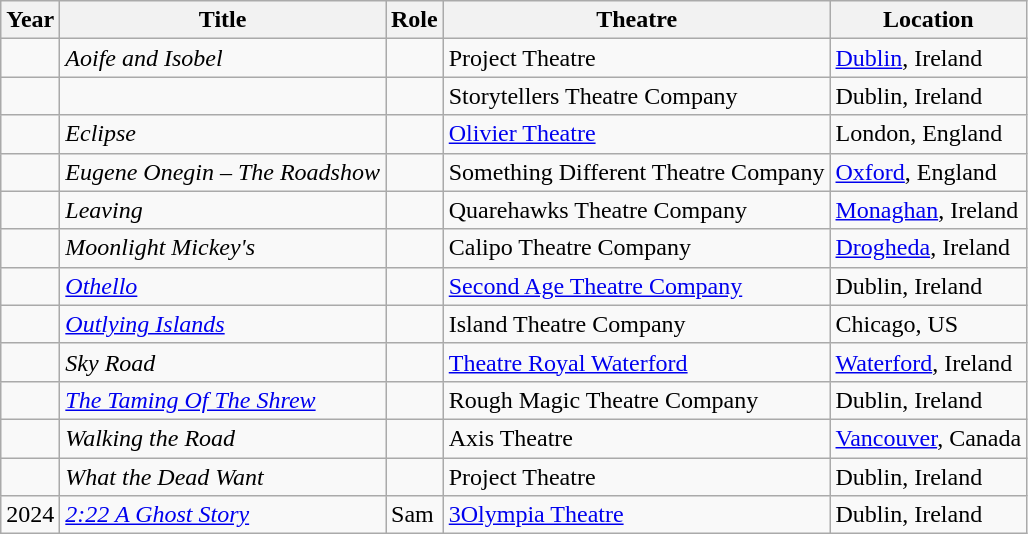<table class="wikitable sortable">
<tr>
<th>Year</th>
<th>Title</th>
<th>Role</th>
<th>Theatre</th>
<th>Location</th>
</tr>
<tr>
<td></td>
<td><em>Aoife and Isobel</em></td>
<td></td>
<td>Project Theatre</td>
<td><a href='#'>Dublin</a>, Ireland</td>
</tr>
<tr>
<td></td>
<td><em></em></td>
<td></td>
<td>Storytellers Theatre Company</td>
<td>Dublin, Ireland</td>
</tr>
<tr>
<td></td>
<td><em>Eclipse</em></td>
<td></td>
<td><a href='#'>Olivier Theatre</a></td>
<td>London, England</td>
</tr>
<tr>
<td></td>
<td><em>Eugene Onegin – The Roadshow</em></td>
<td></td>
<td>Something Different Theatre Company</td>
<td><a href='#'>Oxford</a>, England</td>
</tr>
<tr>
<td></td>
<td><em>Leaving</em></td>
<td></td>
<td>Quarehawks Theatre Company</td>
<td><a href='#'>Monaghan</a>, Ireland</td>
</tr>
<tr>
<td></td>
<td><em>Moonlight Mickey's</em></td>
<td></td>
<td>Calipo Theatre Company</td>
<td><a href='#'>Drogheda</a>, Ireland</td>
</tr>
<tr>
<td></td>
<td><em><a href='#'>Othello</a></em></td>
<td></td>
<td><a href='#'>Second Age Theatre Company</a></td>
<td>Dublin, Ireland</td>
</tr>
<tr>
<td></td>
<td><em><a href='#'>Outlying Islands</a></em></td>
<td></td>
<td>Island Theatre Company</td>
<td>Chicago, US</td>
</tr>
<tr>
<td></td>
<td><em>Sky Road</em></td>
<td></td>
<td><a href='#'>Theatre Royal Waterford</a></td>
<td><a href='#'>Waterford</a>, Ireland</td>
</tr>
<tr>
<td></td>
<td><em><a href='#'>The Taming Of The Shrew</a></em></td>
<td></td>
<td>Rough Magic Theatre Company</td>
<td>Dublin, Ireland</td>
</tr>
<tr>
<td></td>
<td><em>Walking the Road</em></td>
<td></td>
<td>Axis Theatre</td>
<td><a href='#'>Vancouver</a>, Canada</td>
</tr>
<tr>
<td></td>
<td><em>What the Dead Want</em></td>
<td></td>
<td>Project Theatre</td>
<td>Dublin, Ireland</td>
</tr>
<tr>
<td>2024</td>
<td><em><a href='#'>2:22 A Ghost Story</a></em></td>
<td>Sam</td>
<td><a href='#'>3Olympia Theatre</a></td>
<td>Dublin, Ireland</td>
</tr>
</table>
